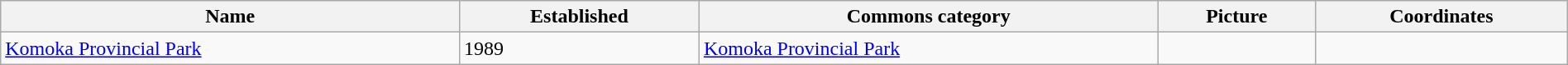<table class='wikitable sortable' style='width:100%'>
<tr>
<th>Name</th>
<th>Established</th>
<th>Commons category</th>
<th>Picture</th>
<th>Coordinates</th>
</tr>
<tr>
<td><a href='#'>Komoka Provincial Park</a></td>
<td>1989</td>
<td><a href='#'>Komoka Provincial Park</a></td>
<td></td>
<td></td>
</tr>
</table>
